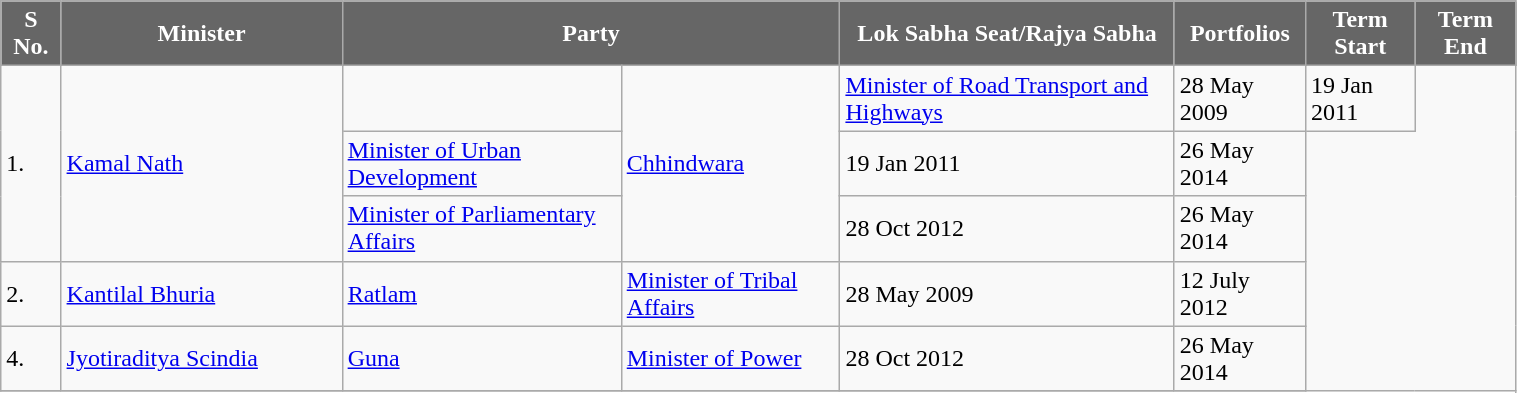<table class="wikitable" width="80%" style="font-size: x-big;">
<tr>
<th style="background-color:#666666; color:white">S No.</th>
<th style="background-color:#666666; color:white; width:180px">Minister</th>
<th colspan="2" style="background-color:#666666; color:white">Party</th>
<th style="background-color:#666666; color:white">Lok Sabha Seat/Rajya Sabha</th>
<th style="background-color:#666666; color:white">Portfolios</th>
<th style="background-color:#666666; color:white">Term Start</th>
<th style="background-color:#666666; color:white">Term End</th>
</tr>
<tr>
<td rowspan=3>1.</td>
<td rowspan=3><a href='#'>Kamal Nath</a></td>
<td></td>
<td rowspan=3><a href='#'>Chhindwara</a></td>
<td><a href='#'>Minister of Road Transport and Highways</a></td>
<td>28 May 2009</td>
<td>19 Jan 2011</td>
</tr>
<tr>
<td><a href='#'>Minister of Urban Development</a></td>
<td>19 Jan 2011</td>
<td>26 May 2014</td>
</tr>
<tr>
<td><a href='#'>Minister of Parliamentary Affairs</a></td>
<td>28 Oct 2012</td>
<td>26 May 2014</td>
</tr>
<tr>
<td>2.</td>
<td><a href='#'>Kantilal Bhuria</a></td>
<td><a href='#'>Ratlam</a></td>
<td><a href='#'>Minister of Tribal Affairs</a></td>
<td>28 May 2009</td>
<td>12 July 2012</td>
</tr>
<tr>
<td>4.</td>
<td><a href='#'>Jyotiraditya Scindia</a></td>
<td><a href='#'>Guna</a></td>
<td><a href='#'>Minister of Power</a></td>
<td>28 Oct 2012</td>
<td>26 May 2014</td>
</tr>
<tr>
</tr>
</table>
